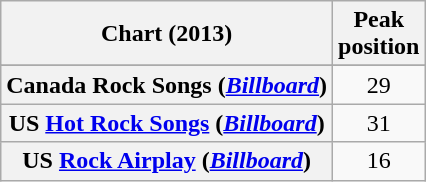<table class="wikitable plainrowheaders" style="text-align:center">
<tr>
<th>Chart (2013)</th>
<th>Peak<br>position</th>
</tr>
<tr>
</tr>
<tr>
<th scope="row">Canada Rock Songs (<em><a href='#'>Billboard</a></em>)</th>
<td>29</td>
</tr>
<tr>
<th scope="row">US <a href='#'>Hot Rock Songs</a> (<em><a href='#'>Billboard</a></em>)</th>
<td>31</td>
</tr>
<tr>
<th scope="row">US <a href='#'>Rock Airplay</a> (<em><a href='#'>Billboard</a></em>)</th>
<td>16</td>
</tr>
</table>
